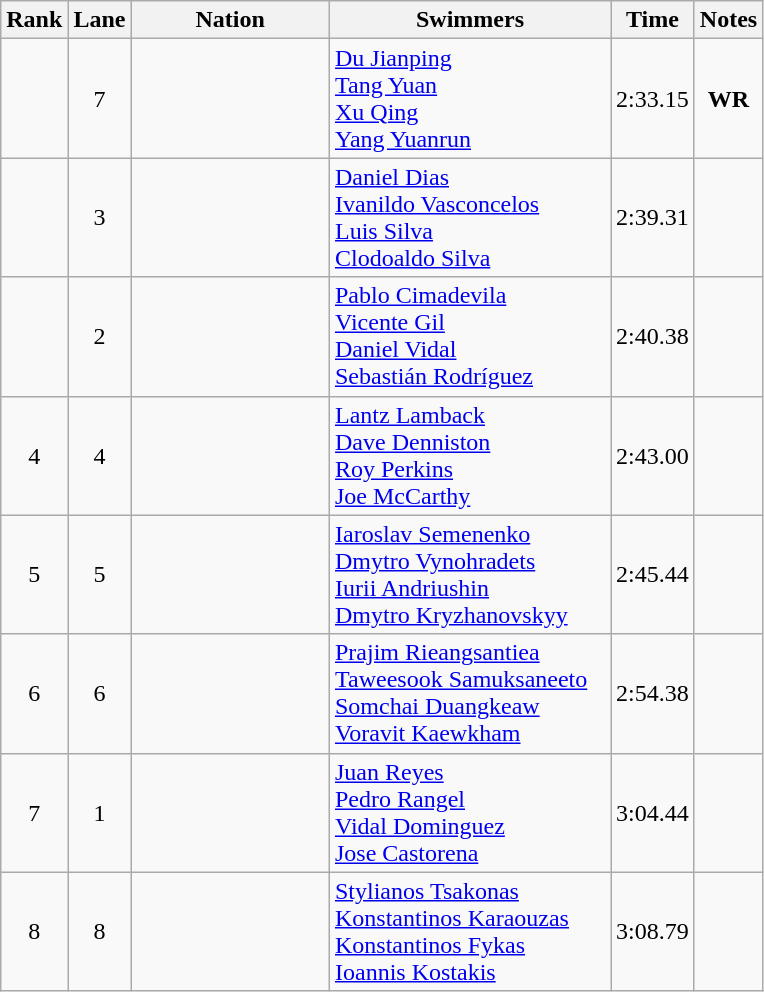<table class="wikitable sortable" style="text-align:center">
<tr>
<th>Rank</th>
<th>Lane</th>
<th style="width:125px">Nation</th>
<th Class="unsortable" style="width:180px">Swimmers</th>
<th>Time</th>
<th>Notes</th>
</tr>
<tr>
<td></td>
<td>7</td>
<td style="text-align:left"></td>
<td style="text-align:left"><a href='#'>Du Jianping</a><br> <a href='#'>Tang Yuan</a><br> <a href='#'>Xu Qing</a><br> <a href='#'>Yang Yuanrun</a></td>
<td>2:33.15</td>
<td><strong>WR</strong></td>
</tr>
<tr>
<td></td>
<td>3</td>
<td style="text-align:left"></td>
<td style="text-align:left"><a href='#'>Daniel Dias</a><br> <a href='#'>Ivanildo Vasconcelos</a><br> <a href='#'>Luis Silva</a><br> <a href='#'>Clodoaldo Silva</a></td>
<td>2:39.31</td>
<td></td>
</tr>
<tr>
<td></td>
<td>2</td>
<td style="text-align:left"></td>
<td style="text-align:left"><a href='#'>Pablo Cimadevila</a><br> <a href='#'>Vicente Gil</a><br> <a href='#'>Daniel Vidal</a><br> <a href='#'>Sebastián Rodríguez</a></td>
<td>2:40.38</td>
<td></td>
</tr>
<tr>
<td>4</td>
<td>4</td>
<td style="text-align:left"></td>
<td style="text-align:left"><a href='#'>Lantz Lamback</a><br> <a href='#'>Dave Denniston</a><br> <a href='#'>Roy Perkins</a><br> <a href='#'>Joe McCarthy</a></td>
<td>2:43.00</td>
<td></td>
</tr>
<tr>
<td>5</td>
<td>5</td>
<td style="text-align:left"></td>
<td style="text-align:left"><a href='#'>Iaroslav Semenenko</a><br> <a href='#'>Dmytro Vynohradets</a><br> <a href='#'>Iurii Andriushin</a><br> <a href='#'>Dmytro Kryzhanovskyy</a></td>
<td>2:45.44</td>
<td></td>
</tr>
<tr>
<td>6</td>
<td>6</td>
<td style="text-align:left"></td>
<td style="text-align:left"><a href='#'>Prajim Rieangsantiea</a><br> <a href='#'>Taweesook Samuksaneeto</a><br> <a href='#'>Somchai Duangkeaw</a><br> <a href='#'>Voravit Kaewkham</a></td>
<td>2:54.38</td>
<td></td>
</tr>
<tr>
<td>7</td>
<td>1</td>
<td style="text-align:left"></td>
<td style="text-align:left"><a href='#'>Juan Reyes</a><br> <a href='#'>Pedro Rangel</a><br> <a href='#'>Vidal Dominguez</a><br> <a href='#'>Jose Castorena</a></td>
<td>3:04.44</td>
<td></td>
</tr>
<tr>
<td>8</td>
<td>8</td>
<td style="text-align:left"></td>
<td style="text-align:left"><a href='#'>Stylianos Tsakonas</a><br> <a href='#'>Konstantinos Karaouzas</a><br> <a href='#'>Konstantinos Fykas</a><br> <a href='#'>Ioannis Kostakis</a></td>
<td>3:08.79</td>
<td></td>
</tr>
</table>
